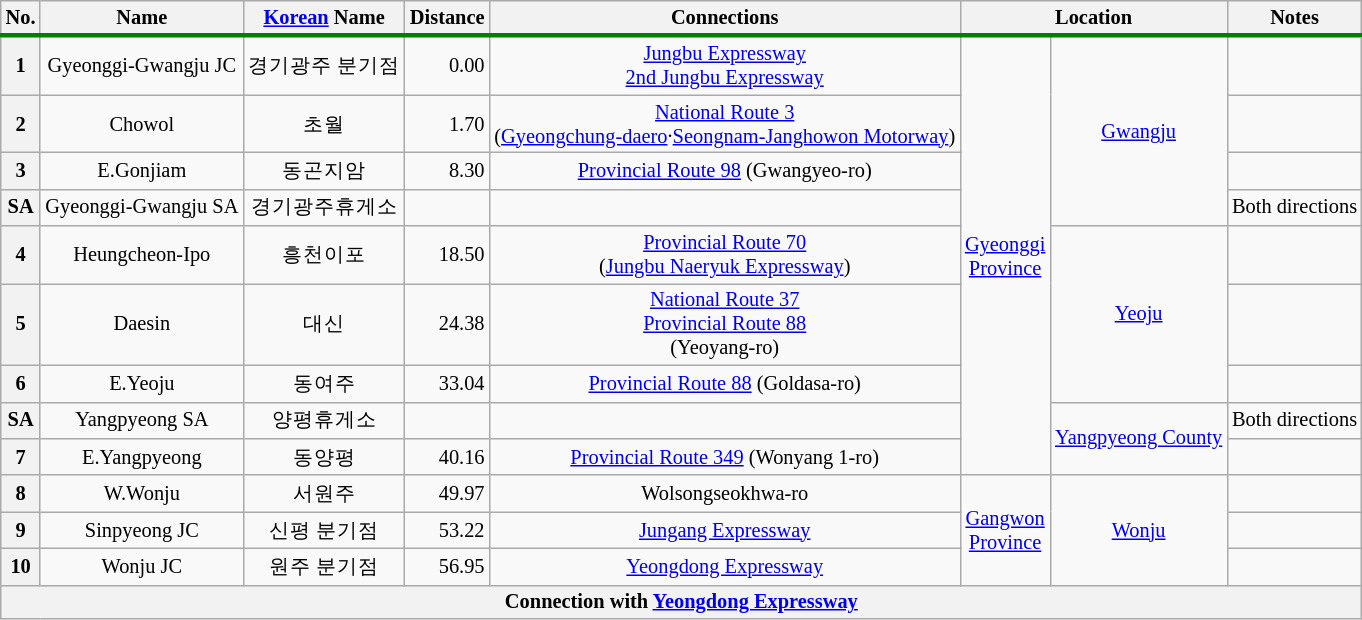<table class="wikitable" style="font-size: 85%; text-align: center;">
<tr style="border-bottom:solid 0.25em green;">
<th>No.</th>
<th>Name</th>
<th><a href='#'>Korean</a> Name</th>
<th>Distance</th>
<th>Connections</th>
<th colspan="2">Location</th>
<th>Notes</th>
</tr>
<tr>
<th>1</th>
<td>Gyeonggi-Gwangju JC</td>
<td>경기광주 분기점</td>
<td style="text-align: right;">0.00</td>
<td><a href='#'>Jungbu Expressway</a><br><a href='#'>2nd Jungbu Expressway</a></td>
<td style="width:15px" rowspan="9"><a href='#'>Gyeonggi Province</a></td>
<td rowspan="4"><a href='#'>Gwangju</a></td>
<td></td>
</tr>
<tr>
<th>2</th>
<td>Chowol</td>
<td 초월 나들목>초월</td>
<td style="text-align: right;">1.70</td>
<td><a href='#'>National Route 3</a><br>(<a href='#'>Gyeongchung-daero</a>·<a href='#'>Seongnam-Janghowon Motorway</a>)</td>
<td></td>
</tr>
<tr>
<th>3</th>
<td>E.Gonjiam</td>
<td>동곤지암</td>
<td style="text-align: right;">8.30</td>
<td><a href='#'>Provincial Route 98</a> (Gwangyeo-ro)</td>
<td></td>
</tr>
<tr>
<th>SA</th>
<td>Gyeonggi-Gwangju SA</td>
<td>경기광주휴게소</td>
<td></td>
<td></td>
<td>Both directions</td>
</tr>
<tr>
<th>4</th>
<td>Heungcheon-Ipo</td>
<td>흥천이포</td>
<td style="text-align: right;">18.50</td>
<td><a href='#'>Provincial Route 70</a><br>(<a href='#'>Jungbu Naeryuk Expressway</a>)</td>
<td rowspan="3"><a href='#'>Yeoju</a></td>
<td></td>
</tr>
<tr>
<th>5</th>
<td>Daesin</td>
<td>대신</td>
<td style="text-align: right;">24.38</td>
<td><a href='#'>National Route 37</a><br><a href='#'>Provincial Route 88</a><br>(Yeoyang-ro)</td>
<td></td>
</tr>
<tr>
<th>6</th>
<td>E.Yeoju</td>
<td>동여주</td>
<td style="text-align: right;">33.04</td>
<td><a href='#'>Provincial Route 88</a> (Goldasa-ro)</td>
<td></td>
</tr>
<tr>
<th>SA</th>
<td>Yangpyeong SA</td>
<td>양평휴게소</td>
<td></td>
<td></td>
<td rowspan="2"><a href='#'>Yangpyeong County</a></td>
<td>Both directions</td>
</tr>
<tr>
<th>7</th>
<td>E.Yangpyeong</td>
<td>동양평</td>
<td style="text-align: right;">40.16</td>
<td><a href='#'>Provincial Route 349</a> (Wonyang 1-ro)</td>
<td></td>
</tr>
<tr>
<th>8</th>
<td>W.Wonju</td>
<td>서원주</td>
<td style="text-align: right;">49.97</td>
<td>Wolsongseokhwa-ro</td>
<td style="width:15px" rowspan="3"><a href='#'>Gangwon Province</a></td>
<td rowspan="3"><a href='#'>Wonju</a></td>
<td></td>
</tr>
<tr>
<th>9</th>
<td>Sinpyeong JC</td>
<td>신평 분기점</td>
<td style="text-align: right;">53.22</td>
<td><a href='#'>Jungang Expressway</a></td>
<td></td>
</tr>
<tr>
<th>10</th>
<td>Wonju JC</td>
<td>원주 분기점</td>
<td style="text-align: right;">56.95</td>
<td><a href='#'>Yeongdong Expressway</a></td>
<td></td>
</tr>
<tr>
<th colspan="9">Connection with <a href='#'>Yeongdong Expressway</a></th>
</tr>
</table>
